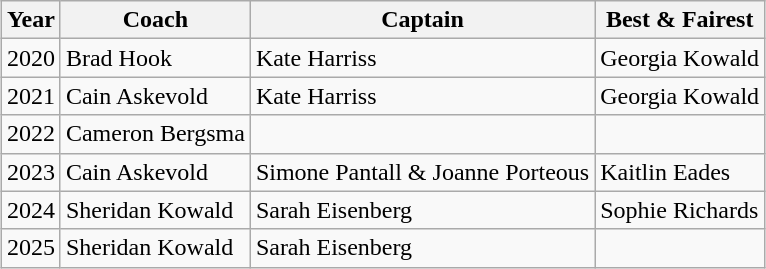<table class="wikitable sortable" style="margin:auto;">
<tr>
<th>Year</th>
<th>Coach</th>
<th>Captain</th>
<th>Best & Fairest</th>
</tr>
<tr>
<td>2020</td>
<td>Brad Hook</td>
<td>Kate Harriss</td>
<td>Georgia Kowald</td>
</tr>
<tr>
<td>2021</td>
<td>Cain Askevold</td>
<td>Kate Harriss</td>
<td>Georgia Kowald</td>
</tr>
<tr>
<td>2022</td>
<td>Cameron Bergsma</td>
<td></td>
<td></td>
</tr>
<tr>
<td>2023</td>
<td>Cain Askevold</td>
<td>Simone Pantall & Joanne Porteous</td>
<td>Kaitlin Eades</td>
</tr>
<tr>
<td>2024</td>
<td>Sheridan Kowald</td>
<td>Sarah Eisenberg</td>
<td>Sophie Richards</td>
</tr>
<tr>
<td>2025</td>
<td>Sheridan Kowald</td>
<td>Sarah Eisenberg</td>
<td></td>
</tr>
</table>
